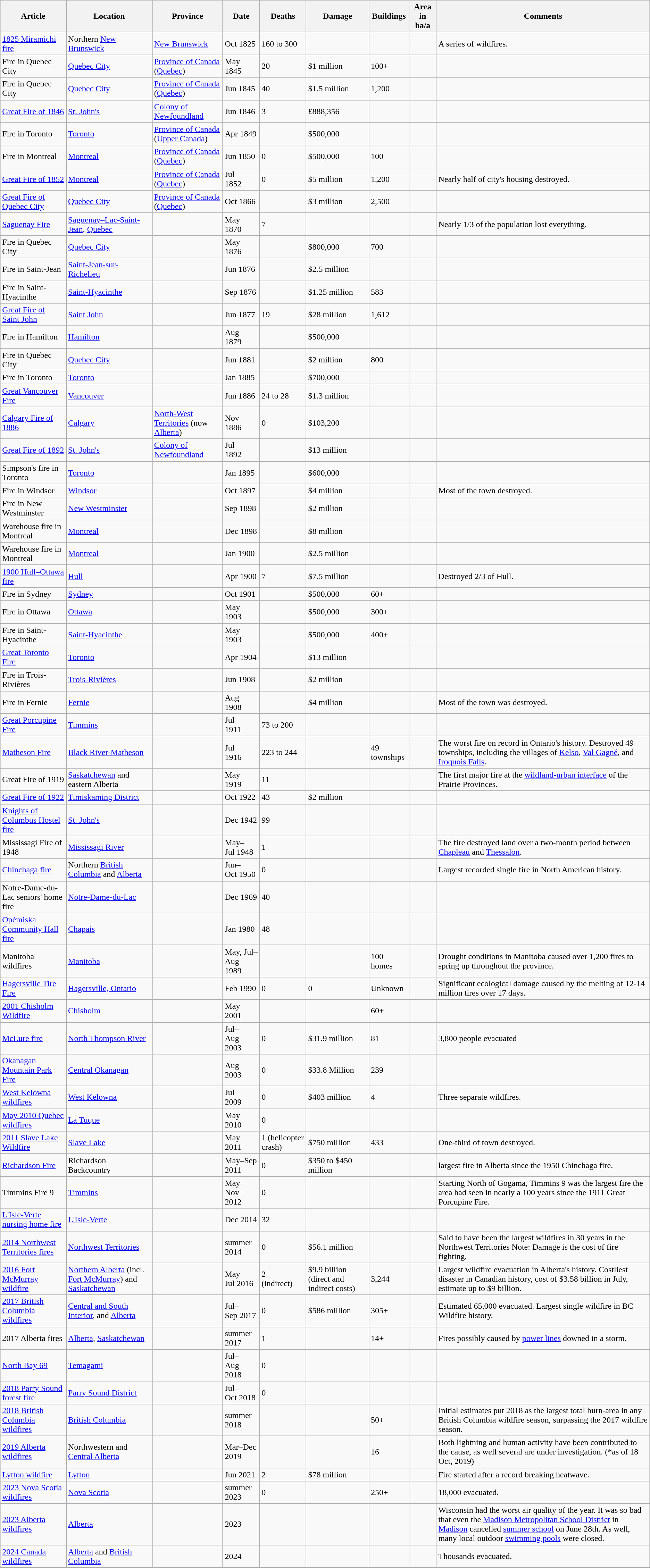<table class="wikitable sortable sticky-header" style=text-align:left" style="margin:1em auto;">
<tr>
<th>Article</th>
<th>Location</th>
<th>Province</th>
<th>Date</th>
<th data-sort-type="number">Deaths</th>
<th data-sort-type="number">Damage</th>
<th data-sort-type="number">Buildings</th>
<th data-sort-type="number">Area in ha/a</th>
<th>Comments</th>
</tr>
<tr>
<td><a href='#'>1825 Miramichi fire</a></td>
<td>Northern <a href='#'>New Brunswick</a></td>
<td> <a href='#'>New Brunswick</a></td>
<td>Oct 1825</td>
<td>160 to 300</td>
<td></td>
<td></td>
<td></td>
<td>A series of wildfires.</td>
</tr>
<tr>
<td>Fire in Quebec City</td>
<td><a href='#'>Quebec City</a></td>
<td> <a href='#'>Province of Canada</a> (<a href='#'>Quebec</a>)</td>
<td>May 1845</td>
<td>20</td>
<td>$1 million</td>
<td>100+</td>
<td></td>
<td></td>
</tr>
<tr>
<td>Fire in Quebec City</td>
<td><a href='#'>Quebec City</a></td>
<td> <a href='#'>Province of Canada</a> (<a href='#'>Quebec</a>)</td>
<td>Jun 1845</td>
<td>40</td>
<td>$1.5 million</td>
<td>1,200</td>
<td></td>
<td></td>
</tr>
<tr>
<td><a href='#'>Great Fire of 1846</a></td>
<td><a href='#'>St. John's</a></td>
<td> <a href='#'>Colony of Newfoundland</a></td>
<td>Jun 1846</td>
<td>3</td>
<td>£888,356</td>
<td></td>
<td></td>
<td></td>
</tr>
<tr>
<td>Fire in Toronto</td>
<td><a href='#'>Toronto</a></td>
<td> <a href='#'>Province of Canada</a> (<a href='#'>Upper Canada</a>)</td>
<td>Apr 1849</td>
<td></td>
<td>$500,000</td>
<td></td>
<td></td>
<td></td>
</tr>
<tr>
<td>Fire in Montreal</td>
<td><a href='#'>Montreal</a></td>
<td> <a href='#'>Province of Canada</a> (<a href='#'>Quebec</a>)</td>
<td>Jun 1850</td>
<td>0</td>
<td>$500,000</td>
<td>100</td>
<td></td>
<td></td>
</tr>
<tr>
<td><a href='#'>Great Fire of 1852</a></td>
<td><a href='#'>Montreal</a></td>
<td> <a href='#'>Province of Canada</a> (<a href='#'>Quebec</a>)</td>
<td>Jul<br>1852</td>
<td>0</td>
<td>$5 million</td>
<td>1,200</td>
<td></td>
<td>Nearly half of city's housing destroyed.</td>
</tr>
<tr>
<td><a href='#'>Great Fire of Quebec City</a></td>
<td><a href='#'>Quebec City</a></td>
<td> <a href='#'>Province of Canada</a> (<a href='#'>Quebec</a>)</td>
<td>Oct 1866</td>
<td></td>
<td>$3 million</td>
<td>2,500</td>
<td></td>
<td></td>
</tr>
<tr>
<td><a href='#'>Saguenay Fire</a></td>
<td><a href='#'>Saguenay–Lac-Saint-Jean</a>, <a href='#'>Quebec</a></td>
<td></td>
<td>May 1870</td>
<td>7</td>
<td></td>
<td></td>
<td></td>
<td>Nearly 1/3 of the population lost everything.</td>
</tr>
<tr>
<td>Fire in Quebec City</td>
<td><a href='#'>Quebec City</a></td>
<td></td>
<td>May 1876</td>
<td></td>
<td>$800,000</td>
<td>700</td>
<td></td>
<td></td>
</tr>
<tr>
<td>Fire in Saint-Jean</td>
<td><a href='#'>Saint-Jean-sur-Richelieu</a></td>
<td></td>
<td>Jun 1876</td>
<td></td>
<td>$2.5 million</td>
<td></td>
<td></td>
<td></td>
</tr>
<tr>
<td>Fire in Saint-Hyacinthe</td>
<td><a href='#'>Saint-Hyacinthe</a></td>
<td></td>
<td>Sep 1876</td>
<td></td>
<td>$1.25 million</td>
<td>583</td>
<td></td>
<td></td>
</tr>
<tr>
<td><a href='#'>Great Fire of Saint John</a></td>
<td><a href='#'>Saint John</a></td>
<td></td>
<td>Jun 1877</td>
<td>19</td>
<td>$28 million</td>
<td>1,612</td>
<td></td>
<td></td>
</tr>
<tr>
<td>Fire in Hamilton</td>
<td><a href='#'>Hamilton</a></td>
<td></td>
<td>Aug 1879</td>
<td></td>
<td>$500,000</td>
<td></td>
<td></td>
<td></td>
</tr>
<tr>
<td>Fire in Quebec City</td>
<td><a href='#'>Quebec City</a></td>
<td></td>
<td>Jun 1881</td>
<td></td>
<td>$2 million</td>
<td>800</td>
<td></td>
<td></td>
</tr>
<tr>
<td>Fire in Toronto</td>
<td><a href='#'>Toronto</a></td>
<td></td>
<td>Jan 1885</td>
<td></td>
<td>$700,000</td>
<td></td>
<td></td>
<td></td>
</tr>
<tr>
<td><a href='#'>Great Vancouver Fire</a></td>
<td><a href='#'>Vancouver</a></td>
<td></td>
<td>Jun 1886</td>
<td>24 to 28</td>
<td>$1.3 million</td>
<td></td>
<td></td>
<td></td>
</tr>
<tr>
<td><a href='#'>Calgary Fire of 1886</a></td>
<td><a href='#'>Calgary</a></td>
<td> <a href='#'>North-West Territories</a> (now <a href='#'>Alberta</a>)</td>
<td>Nov 1886</td>
<td>0</td>
<td>$103,200</td>
<td></td>
<td></td>
<td></td>
</tr>
<tr>
<td><a href='#'>Great Fire of 1892</a></td>
<td><a href='#'>St. John's</a></td>
<td> <a href='#'>Colony of Newfoundland</a></td>
<td>Jul<br>1892</td>
<td></td>
<td>$13 million</td>
<td></td>
<td></td>
<td></td>
</tr>
<tr>
<td>Simpson's fire in Toronto</td>
<td><a href='#'>Toronto</a></td>
<td></td>
<td>Jan 1895</td>
<td></td>
<td>$600,000</td>
<td></td>
<td></td>
<td></td>
</tr>
<tr>
<td>Fire in Windsor</td>
<td><a href='#'>Windsor</a></td>
<td></td>
<td>Oct 1897</td>
<td></td>
<td>$4 million</td>
<td></td>
<td></td>
<td>Most of the town destroyed.</td>
</tr>
<tr>
<td>Fire in New Westminster</td>
<td><a href='#'>New Westminster</a></td>
<td></td>
<td>Sep 1898</td>
<td></td>
<td>$2 million</td>
<td></td>
<td></td>
<td></td>
</tr>
<tr>
<td>Warehouse fire in Montreal</td>
<td><a href='#'>Montreal</a></td>
<td></td>
<td>Dec 1898</td>
<td></td>
<td>$8 million</td>
<td></td>
<td></td>
<td></td>
</tr>
<tr>
<td>Warehouse fire in Montreal</td>
<td><a href='#'>Montreal</a></td>
<td></td>
<td>Jan 1900</td>
<td></td>
<td>$2.5 million</td>
<td></td>
<td></td>
<td></td>
</tr>
<tr>
<td><a href='#'>1900 Hull–Ottawa fire</a></td>
<td><a href='#'>Hull</a></td>
<td></td>
<td>Apr 1900</td>
<td>7</td>
<td>$7.5 million</td>
<td></td>
<td></td>
<td>Destroyed 2/3 of Hull.</td>
</tr>
<tr>
<td>Fire in Sydney</td>
<td><a href='#'>Sydney</a></td>
<td></td>
<td>Oct 1901</td>
<td></td>
<td>$500,000</td>
<td>60+</td>
<td></td>
<td></td>
</tr>
<tr>
<td>Fire in Ottawa</td>
<td><a href='#'>Ottawa</a></td>
<td></td>
<td>May 1903</td>
<td></td>
<td>$500,000</td>
<td>300+</td>
<td></td>
<td></td>
</tr>
<tr>
<td>Fire in Saint-Hyacinthe</td>
<td><a href='#'>Saint-Hyacinthe</a></td>
<td></td>
<td>May 1903</td>
<td></td>
<td>$500,000</td>
<td>400+</td>
<td></td>
<td></td>
</tr>
<tr>
<td><a href='#'>Great Toronto Fire</a></td>
<td><a href='#'>Toronto</a></td>
<td></td>
<td>Apr 1904</td>
<td></td>
<td>$13 million</td>
<td></td>
<td></td>
<td></td>
</tr>
<tr>
<td>Fire in Trois-Rivières</td>
<td><a href='#'>Trois-Rivières</a></td>
<td></td>
<td>Jun 1908</td>
<td></td>
<td>$2 million</td>
<td></td>
<td></td>
<td></td>
</tr>
<tr>
<td>Fire in Fernie</td>
<td><a href='#'>Fernie</a></td>
<td></td>
<td>Aug 1908</td>
<td></td>
<td>$4 million</td>
<td></td>
<td></td>
<td>Most of the town was destroyed.</td>
</tr>
<tr>
<td><a href='#'>Great Porcupine Fire</a></td>
<td><a href='#'>Timmins</a></td>
<td></td>
<td>Jul<br>1911</td>
<td>73 to 200</td>
<td></td>
<td></td>
<td></td>
<td></td>
</tr>
<tr>
<td><a href='#'>Matheson Fire</a></td>
<td><a href='#'>Black River-Matheson</a></td>
<td></td>
<td>Jul<br>1916</td>
<td>223 to 244</td>
<td></td>
<td>49 townships</td>
<td></td>
<td>The worst fire on record in Ontario's history. Destroyed 49 townships, including the villages of <a href='#'>Kelso</a>, <a href='#'>Val Gagné</a>, and <a href='#'>Iroquois Falls</a>.</td>
</tr>
<tr>
<td>Great Fire of 1919</td>
<td><a href='#'>Saskatchewan</a> and eastern Alberta</td>
<td><br></td>
<td>May 1919</td>
<td>11</td>
<td></td>
<td></td>
<td></td>
<td>The first major fire at the <a href='#'>wildland-urban interface</a> of the Prairie Provinces.</td>
</tr>
<tr>
<td><a href='#'>Great Fire of 1922</a></td>
<td><a href='#'>Timiskaming District</a></td>
<td></td>
<td>Oct 1922</td>
<td>43</td>
<td>$2 million</td>
<td></td>
<td></td>
<td></td>
</tr>
<tr>
<td><a href='#'>Knights of Columbus Hostel fire</a></td>
<td><a href='#'>St. John's</a></td>
<td></td>
<td>Dec 1942</td>
<td>99</td>
<td></td>
<td></td>
<td></td>
<td></td>
</tr>
<tr>
<td>Mississagi Fire of 1948</td>
<td><a href='#'>Mississagi River</a></td>
<td></td>
<td>May–<br>Jul 1948</td>
<td>1</td>
<td></td>
<td></td>
<td></td>
<td>The fire destroyed land over a two-month period between <a href='#'>Chapleau</a> and <a href='#'>Thessalon</a>.</td>
</tr>
<tr>
<td><a href='#'>Chinchaga fire</a></td>
<td>Northern <a href='#'>British Columbia</a> and <a href='#'>Alberta</a></td>
<td><br></td>
<td>Jun–<br>Oct 1950</td>
<td>0</td>
<td></td>
<td></td>
<td></td>
<td>Largest recorded single fire in North American history.</td>
</tr>
<tr>
<td>Notre-Dame-du-Lac seniors' home fire</td>
<td><a href='#'>Notre-Dame-du-Lac</a></td>
<td></td>
<td>Dec 1969</td>
<td>40</td>
<td></td>
<td></td>
<td></td>
<td></td>
</tr>
<tr>
<td><a href='#'>Opémiska Community Hall fire</a></td>
<td><a href='#'>Chapais</a></td>
<td></td>
<td>Jan 1980</td>
<td>48</td>
<td></td>
<td></td>
<td></td>
<td></td>
</tr>
<tr>
<td>Manitoba wildfires</td>
<td><a href='#'>Manitoba</a></td>
<td></td>
<td>May, Jul–<br>Aug 1989</td>
<td></td>
<td></td>
<td>100 homes</td>
<td></td>
<td>Drought conditions in Manitoba caused over 1,200 fires to spring up throughout the province.</td>
</tr>
<tr>
<td><a href='#'>Hagersville Tire Fire</a></td>
<td><a href='#'>Hagersville, Ontario</a></td>
<td></td>
<td>Feb 1990</td>
<td>0</td>
<td>0</td>
<td>Unknown</td>
<td></td>
<td>Significant ecological damage caused by the melting of 12-14 million tires over 17 days.</td>
</tr>
<tr>
<td><a href='#'>2001 Chisholm Wildfire</a></td>
<td><a href='#'>Chisholm</a></td>
<td></td>
<td>May 2001</td>
<td></td>
<td></td>
<td>60+</td>
<td></td>
<td></td>
</tr>
<tr>
<td><a href='#'>McLure fire</a></td>
<td><a href='#'>North Thompson River</a></td>
<td></td>
<td>Jul–<br>Aug 2003</td>
<td>0</td>
<td>$31.9 million</td>
<td>81</td>
<td></td>
<td>3,800 people evacuated</td>
</tr>
<tr>
<td><a href='#'>Okanagan Mountain Park Fire</a></td>
<td><a href='#'>Central Okanagan</a></td>
<td></td>
<td>Aug 2003</td>
<td>0</td>
<td>$33.8 Million</td>
<td>239</td>
<td></td>
<td></td>
</tr>
<tr>
<td><a href='#'>West Kelowna wildfires</a></td>
<td><a href='#'>West Kelowna</a></td>
<td></td>
<td>Jul<br>2009</td>
<td>0</td>
<td>$403 million</td>
<td>4</td>
<td></td>
<td>Three separate wildfires.</td>
</tr>
<tr>
<td><a href='#'>May 2010 Quebec wildfires</a></td>
<td><a href='#'>La Tuque</a></td>
<td></td>
<td>May 2010</td>
<td>0</td>
<td></td>
<td></td>
<td></td>
<td></td>
</tr>
<tr>
<td><a href='#'>2011 Slave Lake Wildfire</a></td>
<td><a href='#'>Slave Lake</a></td>
<td></td>
<td>May 2011</td>
<td>1 (helicopter crash)</td>
<td>$750 million</td>
<td>433</td>
<td></td>
<td>One-third of town destroyed.</td>
</tr>
<tr>
<td><a href='#'>Richardson Fire</a></td>
<td>Richardson Backcountry</td>
<td></td>
<td>May–Sep 2011</td>
<td>0</td>
<td>$350 to $450 million</td>
<td></td>
<td></td>
<td>largest fire in Alberta since the 1950 Chinchaga fire.</td>
</tr>
<tr>
<td>Timmins Fire 9</td>
<td><a href='#'>Timmins</a></td>
<td></td>
<td>May–Nov 2012</td>
<td>0</td>
<td></td>
<td></td>
<td></td>
<td>Starting North of Gogama, Timmins 9 was the largest fire the area had seen in nearly a 100 years since the 1911 Great Porcupine Fire.</td>
</tr>
<tr>
<td><a href='#'>L'Isle-Verte nursing home fire</a></td>
<td><a href='#'>L'Isle-Verte</a></td>
<td></td>
<td>Dec 2014</td>
<td>32</td>
<td></td>
<td></td>
<td></td>
<td></td>
</tr>
<tr>
<td><a href='#'>2014 Northwest Territories fires</a></td>
<td><a href='#'>Northwest Territories</a></td>
<td></td>
<td>summer 2014</td>
<td>0</td>
<td>$56.1 million</td>
<td></td>
<td></td>
<td>Said to have been the largest wildfires in 30 years in the Northwest Territories Note: Damage is the cost of fire fighting.</td>
</tr>
<tr>
<td><a href='#'>2016 Fort McMurray wildfire</a></td>
<td><a href='#'>Northern Alberta</a> (incl. <a href='#'>Fort McMurray</a>) and <a href='#'>Saskatchewan</a></td>
<td><br></td>
<td>May–<br>Jul 2016</td>
<td>2 <br>(indirect)</td>
<td>$9.9 billion (direct and indirect costs)</td>
<td>3,244</td>
<td></td>
<td>Largest wildfire evacuation in Alberta's history. Costliest disaster in Canadian history, cost of $3.58 billion in July, estimate up to $9 billion.</td>
</tr>
<tr>
<td><a href='#'>2017 British Columbia wildfires</a></td>
<td><a href='#'>Central and South Interior</a>, and <a href='#'>Alberta</a></td>
<td><br></td>
<td>Jul–<br>Sep 2017</td>
<td>0</td>
<td>$586 million</td>
<td>305+</td>
<td></td>
<td>Estimated 65,000  evacuated. Largest single wildfire in BC Wildfire history.</td>
</tr>
<tr>
<td>2017 Alberta fires</td>
<td><a href='#'>Alberta</a>, <a href='#'>Saskatchewan</a></td>
<td><br></td>
<td>summer 2017</td>
<td>1</td>
<td></td>
<td>14+</td>
<td></td>
<td>Fires possibly caused by <a href='#'>power lines</a> downed in a storm.</td>
</tr>
<tr>
<td><a href='#'>North Bay 69</a></td>
<td><a href='#'>Temagami</a></td>
<td></td>
<td>Jul–<br>Aug 2018</td>
<td>0</td>
<td></td>
<td></td>
<td></td>
<td></td>
</tr>
<tr>
<td><a href='#'>2018 Parry Sound forest fire</a></td>
<td><a href='#'>Parry Sound District</a></td>
<td></td>
<td>Jul–<br>Oct 2018</td>
<td>0</td>
<td></td>
<td></td>
<td></td>
<td></td>
</tr>
<tr>
<td><a href='#'>2018 British Columbia wildfires</a></td>
<td><a href='#'>British Columbia</a></td>
<td></td>
<td>summer 2018</td>
<td></td>
<td></td>
<td>50+ </td>
<td></td>
<td>Initial estimates put 2018 as the largest total burn-area in any British Columbia wildfire season, surpassing the 2017 wildfire season.</td>
</tr>
<tr>
<td><a href='#'>2019 Alberta wildfires</a></td>
<td>Northwestern and <a href='#'>Central Alberta</a></td>
<td></td>
<td>Mar–Dec 2019</td>
<td></td>
<td></td>
<td>16</td>
<td></td>
<td>Both lightning and human activity have been contributed to the cause, as well several are under investigation. (*as of 18 Oct, 2019)</td>
</tr>
<tr>
<td><a href='#'>Lytton wildfire</a></td>
<td><a href='#'>Lytton</a></td>
<td></td>
<td>Jun 2021</td>
<td>2</td>
<td>$78 million</td>
<td></td>
<td></td>
<td>Fire started after a record breaking heatwave.</td>
</tr>
<tr>
<td><a href='#'>2023 Nova Scotia wildfires</a></td>
<td><a href='#'>Nova Scotia</a></td>
<td></td>
<td>summer 2023</td>
<td>0</td>
<td></td>
<td>250+</td>
<td></td>
<td>18,000 evacuated.</td>
</tr>
<tr>
<td><a href='#'>2023 Alberta wildfires</a></td>
<td><a href='#'>Alberta</a></td>
<td></td>
<td>2023</td>
<td></td>
<td></td>
<td></td>
<td></td>
<td>Wisconsin had the worst air quality of the year. It was so bad that even the <a href='#'>Madison Metropolitan School District</a> in <a href='#'>Madison</a> cancelled <a href='#'>summer school</a> on June 28th. As well, many local outdoor <a href='#'>swimming pools</a> were closed.</td>
</tr>
<tr>
<td><a href='#'>2024 Canada wildfires</a></td>
<td><a href='#'>Alberta</a> and <a href='#'>British Columbia</a></td>
<td><br></td>
<td>2024</td>
<td></td>
<td></td>
<td></td>
<td></td>
<td>Thousands evacuated.</td>
</tr>
</table>
